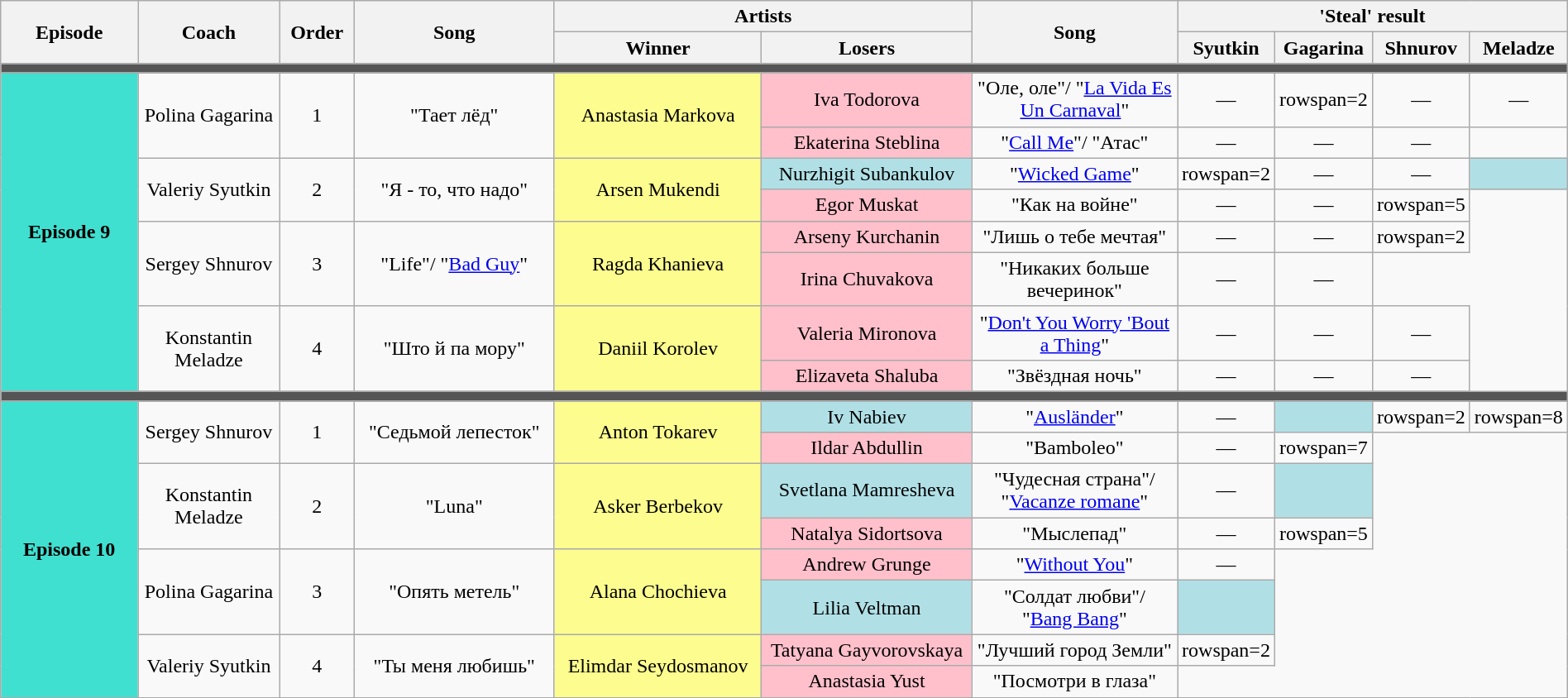<table class="wikitable" style="text-align: center; width:100%;">
<tr>
<th rowspan=2 width="10%">Episode</th>
<th rowspan=2 width="10%">Coach</th>
<th rowspan=2 width="5%">Order</th>
<th rowspan=2 width="15%">Song</th>
<th colspan=2 width="30%">Artists</th>
<th rowspan=2 width="15%">Song</th>
<th colspan=4 style="width:20%;">'Steal' result</th>
</tr>
<tr>
<th width="15%">Winner</th>
<th width="15%">Losers</th>
<th style="width:05%;">Syutkin</th>
<th style="width:05%;">Gagarina</th>
<th style="width:05%;">Shnurov</th>
<th style="width:05%;">Meladze</th>
</tr>
<tr>
<td colspan="11" style="background:#555;"></td>
</tr>
<tr>
<th rowspan=8 style="background:turquoise;">Episode 9<br><small></small> </th>
<td rowspan=2>Polina Gagarina</td>
<td rowspan=2>1</td>
<td rowspan=2>"Тает лёд"</td>
<td rowspan=2 style="background:#fdfc8f;">Anastasia Markova</td>
<td style="background:pink;">Iva Todorova</td>
<td>"Оле, оле"/ "<a href='#'>La Vida Es Un Carnaval</a>"</td>
<td>—</td>
<td>rowspan=2 </td>
<td>—</td>
<td>—</td>
</tr>
<tr>
<td style="background:pink;">Ekaterina Steblina</td>
<td>"<a href='#'>Call Me</a>"/ "Атас"</td>
<td>—</td>
<td>—</td>
<td>—</td>
</tr>
<tr>
<td rowspan=2>Valeriy Syutkin</td>
<td rowspan=2>2</td>
<td rowspan=2>"Я - то, что надо"</td>
<td rowspan=2 style="background:#fdfc8f;">Arsen Mukendi</td>
<td style="background:#b0e0e6;">Nurzhigit Subankulov</td>
<td>"<a href='#'>Wicked Game</a>"</td>
<td>rowspan=2 </td>
<td>—</td>
<td>—</td>
<td style="background:#B0E0E6;"><strong></strong></td>
</tr>
<tr>
<td style="background:pink;">Egor Muskat</td>
<td>"Как на войне"</td>
<td>—</td>
<td>—</td>
<td>rowspan=5 </td>
</tr>
<tr>
<td rowspan=2>Sergey Shnurov</td>
<td rowspan=2>3</td>
<td rowspan=2>"Life"/ "<a href='#'>Bad Guy</a>"</td>
<td rowspan=2 style="background:#fdfc8f;">Ragda Khanieva</td>
<td style="background:pink;">Arseny Kurchanin</td>
<td>"Лишь о тебе мечтая"</td>
<td>—</td>
<td>—</td>
<td>rowspan=2 </td>
</tr>
<tr>
<td style="background:pink;">Irina Chuvakova</td>
<td>"Никаких больше вечеринок"</td>
<td>—</td>
<td>—</td>
</tr>
<tr>
<td rowspan=2>Konstantin Meladze</td>
<td rowspan=2>4</td>
<td rowspan=2>"Што й па мору"</td>
<td rowspan=2 style="background:#fdfc8f;">Daniil Korolev</td>
<td style="background:pink;">Valeria Mironova</td>
<td>"<a href='#'>Don't You Worry 'Bout a Thing</a>"</td>
<td>—</td>
<td>—</td>
<td>—</td>
</tr>
<tr>
<td style="background:pink;">Elizaveta Shaluba</td>
<td>"Звёздная ночь"</td>
<td>—</td>
<td>—</td>
<td>—</td>
</tr>
<tr>
</tr>
<tr>
<td colspan="11" style="background:#555;"></td>
</tr>
<tr>
<th rowspan=8 style="background:turquoise;">Episode 10<br><small></small> </th>
<td rowspan=2>Sergey Shnurov</td>
<td rowspan=2>1</td>
<td rowspan=2>"Седьмой лепесток"</td>
<td rowspan=2 style="background:#fdfc8f;">Anton Tokarev</td>
<td style="background:#B0E0E6;">Iv Nabiev</td>
<td>"<a href='#'>Ausländer</a>"</td>
<td>—</td>
<td style="background:#B0E0E6;"><strong></strong></td>
<td>rowspan=2 </td>
<td>rowspan=8 </td>
</tr>
<tr>
<td style="background:pink;">Ildar Abdullin</td>
<td>"Bamboleo"</td>
<td>—</td>
<td>rowspan=7 </td>
</tr>
<tr>
<td rowspan=2>Konstantin Meladze</td>
<td rowspan=2>2</td>
<td rowspan=2>"Luna"</td>
<td rowspan=2 style="background:#fdfc8f;">Asker Berbekov</td>
<td style="background:#B0E0E6;">Svetlana Mamresheva</td>
<td>"Чудесная страна"/ "<a href='#'>Vacanze romane</a>"</td>
<td>—</td>
<td style="background:#B0E0E6;"><strong></strong></td>
</tr>
<tr>
<td style="background:pink;">Natalya Sidortsova</td>
<td>"Мыслепад"</td>
<td>—</td>
<td>rowspan=5 </td>
</tr>
<tr>
<td rowspan=2>Polina Gagarina</td>
<td rowspan=2>3</td>
<td rowspan=2>"Опять метель"</td>
<td rowspan=2 style="background:#fdfc8f;">Alana Chochieva</td>
<td style="background:pink;">Andrew Grunge</td>
<td>"<a href='#'>Without You</a>"</td>
<td>—</td>
</tr>
<tr>
<td style="background:#B0E0E6;">Lilia Veltman</td>
<td>"Солдат любви"/ "<a href='#'>Bang Bang</a>"</td>
<td style="background:#B0E0E6;"><strong></strong></td>
</tr>
<tr>
<td rowspan=2>Valeriy Syutkin</td>
<td rowspan=2>4</td>
<td rowspan=2>"Ты меня любишь"</td>
<td rowspan=2 style="background:#fdfc8f;">Elimdar Seydosmanov</td>
<td style="background:pink;">Tatyana Gayvorovskaya</td>
<td>"Лучший город Земли"</td>
<td>rowspan=2 </td>
</tr>
<tr>
<td style="background:pink;">Anastasia Yust</td>
<td>"Посмотри в глаза"</td>
</tr>
<tr>
</tr>
</table>
